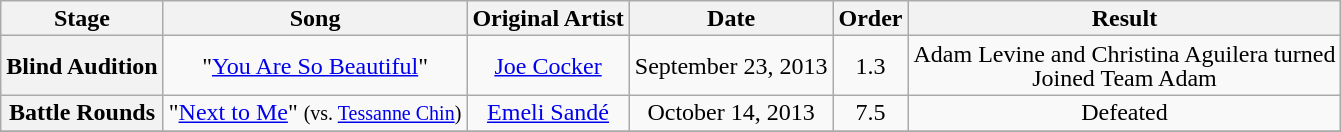<table class="wikitable" style="text-align:center; line-height:16px;">
<tr>
<th scope="col">Stage</th>
<th scope="col">Song</th>
<th scope="col">Original Artist</th>
<th scope="col">Date</th>
<th scope="col">Order</th>
<th scope="col">Result</th>
</tr>
<tr>
<th scope="row">Blind Audition</th>
<td>"<a href='#'>You Are So Beautiful</a>"</td>
<td><a href='#'>Joe Cocker</a></td>
<td>September 23, 2013</td>
<td>1.3</td>
<td>Adam Levine and Christina Aguilera turned<br>Joined Team Adam</td>
</tr>
<tr>
<th scope="row">Battle Rounds</th>
<td>"<a href='#'>Next to Me</a>" <small>(vs. <a href='#'>Tessanne Chin</a>)</small></td>
<td><a href='#'>Emeli Sandé</a></td>
<td>October 14, 2013</td>
<td>7.5</td>
<td>Defeated</td>
</tr>
<tr>
</tr>
</table>
